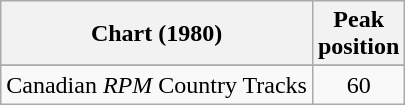<table class="wikitable sortable">
<tr>
<th align="left">Chart (1980)</th>
<th align="center">Peak<br>position</th>
</tr>
<tr>
</tr>
<tr>
<td align="left">Canadian <em>RPM</em> Country Tracks</td>
<td align="center">60</td>
</tr>
</table>
